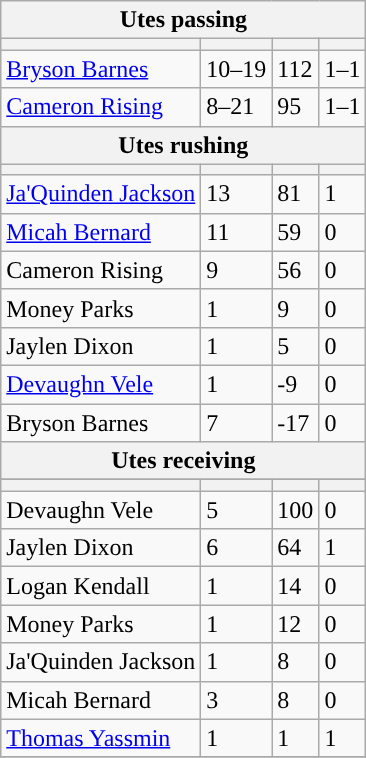<table class="wikitable plainrowheaders">
<tr>
<th colspan="6">Utes passing</th>
</tr>
<tr>
<th scope="col"></th>
<th scope="col"></th>
<th scope="col"></th>
<th scope="col"></th>
</tr>
<tr>
<td><a href='#'>Bryson Barnes</a></td>
<td>10–19</td>
<td>112</td>
<td>1–1</td>
</tr>
<tr>
<td><a href='#'>Cameron Rising</a></td>
<td>8–21</td>
<td>95</td>
<td>1–1</td>
</tr>
<tr>
<th colspan="6">Utes rushing</th>
</tr>
<tr>
<th scope="col"></th>
<th scope="col"></th>
<th scope="col"></th>
<th scope="col"></th>
</tr>
<tr>
<td><a href='#'>Ja'Quinden Jackson</a></td>
<td>13</td>
<td>81</td>
<td>1</td>
</tr>
<tr>
<td><a href='#'>Micah Bernard</a></td>
<td>11</td>
<td>59</td>
<td>0</td>
</tr>
<tr>
<td>Cameron Rising</td>
<td>9</td>
<td>56</td>
<td>0</td>
</tr>
<tr>
<td>Money Parks</td>
<td>1</td>
<td>9</td>
<td>0</td>
</tr>
<tr>
<td>Jaylen Dixon</td>
<td>1</td>
<td>5</td>
<td>0</td>
</tr>
<tr>
<td><a href='#'>Devaughn Vele</a></td>
<td>1</td>
<td>-9</td>
<td>0</td>
</tr>
<tr>
<td>Bryson Barnes</td>
<td>7</td>
<td>-17</td>
<td>0</td>
</tr>
<tr>
<th colspan="6">Utes receiving</th>
</tr>
<tr>
</tr>
<tr>
<th scope="col"></th>
<th scope="col"></th>
<th scope="col"></th>
<th scope="col"></th>
</tr>
<tr>
<td>Devaughn Vele</td>
<td>5</td>
<td>100</td>
<td>0</td>
</tr>
<tr>
<td>Jaylen Dixon</td>
<td>6</td>
<td>64</td>
<td>1</td>
</tr>
<tr>
<td>Logan Kendall</td>
<td>1</td>
<td>14</td>
<td>0</td>
</tr>
<tr>
<td>Money Parks</td>
<td>1</td>
<td>12</td>
<td>0</td>
</tr>
<tr>
<td>Ja'Quinden Jackson</td>
<td>1</td>
<td>8</td>
<td>0</td>
</tr>
<tr>
<td>Micah Bernard</td>
<td>3</td>
<td>8</td>
<td>0</td>
</tr>
<tr>
<td><a href='#'>Thomas Yassmin</a></td>
<td>1</td>
<td>1</td>
<td>1</td>
</tr>
<tr>
</tr>
</table>
